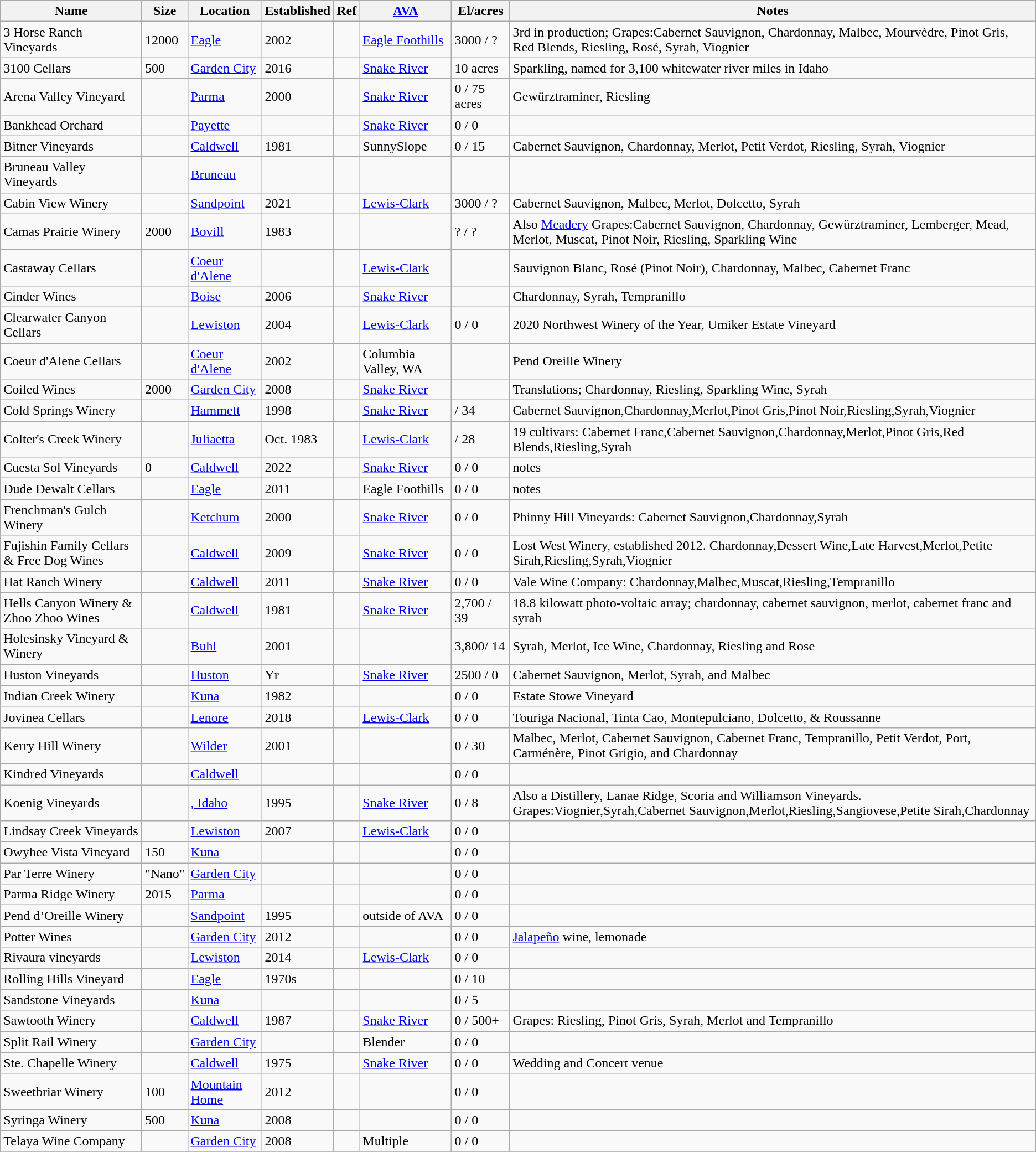<table class="wikitable sortable mw-collapsible" border="1">
<tr>
<th>Name</th>
<th>Size</th>
<th>Location</th>
<th>Established</th>
<th>Ref</th>
<th><a href='#'>AVA</a></th>
<th>El/acres</th>
<th>Notes</th>
</tr>
<tr>
<td>3 Horse Ranch Vineyards</td>
<td>12000</td>
<td><a href='#'>Eagle</a></td>
<td>2002</td>
<td></td>
<td><a href='#'>Eagle Foothills</a></td>
<td>3000 / ?</td>
<td>3rd in production; Grapes:Cabernet Sauvignon, Chardonnay, Malbec, Mourvèdre, Pinot Gris, Red Blends, Riesling, Rosé, Syrah, Viognier</td>
</tr>
<tr>
<td>3100 Cellars</td>
<td>500</td>
<td><a href='#'>Garden City</a></td>
<td>2016</td>
<td></td>
<td><a href='#'>Snake River</a></td>
<td>10 acres</td>
<td>Sparkling, named for 3,100 whitewater river miles in Idaho</td>
</tr>
<tr>
<td>Arena Valley Vineyard</td>
<td></td>
<td><a href='#'>Parma</a></td>
<td>2000</td>
<td></td>
<td><a href='#'>Snake River</a></td>
<td>0 / 75 acres</td>
<td>Gewürztraminer, Riesling</td>
</tr>
<tr>
<td>Bankhead Orchard</td>
<td></td>
<td><a href='#'>Payette</a></td>
<td></td>
<td></td>
<td><a href='#'>Snake River</a></td>
<td>0 / 0</td>
<td></td>
</tr>
<tr>
<td>Bitner Vineyards</td>
<td></td>
<td><a href='#'>Caldwell</a></td>
<td>1981</td>
<td></td>
<td>SunnySlope</td>
<td>0 / 15</td>
<td>Cabernet Sauvignon, Chardonnay, Merlot, Petit Verdot, Riesling, Syrah, Viognier</td>
</tr>
<tr>
<td>Bruneau Valley Vineyards</td>
<td></td>
<td><a href='#'>Bruneau</a></td>
<td></td>
<td></td>
<td></td>
<td></td>
<td></td>
</tr>
<tr>
<td>Cabin View Winery</td>
<td></td>
<td><a href='#'>Sandpoint</a></td>
<td>2021</td>
<td></td>
<td><a href='#'>Lewis-Clark</a></td>
<td>3000 / ?</td>
<td>Cabernet Sauvignon, Malbec, Merlot, Dolcetto, Syrah</td>
</tr>
<tr>
<td>Camas Prairie Winery</td>
<td>2000</td>
<td><a href='#'>Bovill</a></td>
<td>1983</td>
<td></td>
<td></td>
<td>? / ?</td>
<td>Also <a href='#'>Meadery</a> Grapes:Cabernet Sauvignon, Chardonnay, Gewürztraminer, Lemberger, Mead, Merlot, Muscat, Pinot Noir, Riesling, Sparkling Wine</td>
</tr>
<tr>
<td>Castaway Cellars</td>
<td></td>
<td><a href='#'>Coeur d'Alene</a></td>
<td></td>
<td></td>
<td><a href='#'>Lewis-Clark</a></td>
<td></td>
<td>Sauvignon Blanc, Rosé (Pinot Noir), Chardonnay, Malbec, Cabernet Franc</td>
</tr>
<tr>
<td>Cinder Wines</td>
<td></td>
<td><a href='#'>Boise</a></td>
<td>2006</td>
<td></td>
<td><a href='#'>Snake River</a></td>
<td></td>
<td>Chardonnay, Syrah, Tempranillo</td>
</tr>
<tr>
<td>Clearwater Canyon Cellars</td>
<td></td>
<td><a href='#'>Lewiston</a></td>
<td>2004</td>
<td></td>
<td><a href='#'>Lewis-Clark</a></td>
<td>0 / 0</td>
<td>2020 Northwest Winery of the Year, Umiker Estate Vineyard</td>
</tr>
<tr>
<td>Coeur d'Alene Cellars</td>
<td></td>
<td><a href='#'>Coeur d'Alene</a></td>
<td>2002</td>
<td></td>
<td>Columbia Valley, WA</td>
<td></td>
<td>Pend Oreille Winery</td>
</tr>
<tr>
<td>Coiled Wines</td>
<td>2000</td>
<td><a href='#'>Garden City</a></td>
<td>2008</td>
<td></td>
<td><a href='#'>Snake River</a></td>
<td></td>
<td>Translations; Chardonnay, Riesling, Sparkling Wine, Syrah</td>
</tr>
<tr>
<td>Cold Springs Winery</td>
<td></td>
<td><a href='#'>Hammett</a></td>
<td>1998</td>
<td></td>
<td><a href='#'>Snake River</a></td>
<td>/ 34</td>
<td>Cabernet Sauvignon,Chardonnay,Merlot,Pinot Gris,Pinot Noir,Riesling,Syrah,Viognier</td>
</tr>
<tr>
<td>Colter's Creek Winery</td>
<td></td>
<td><a href='#'>Juliaetta</a></td>
<td>Oct. 1983</td>
<td></td>
<td><a href='#'>Lewis-Clark</a></td>
<td>/ 28</td>
<td>19 cultivars: Cabernet Franc,Cabernet Sauvignon,Chardonnay,Merlot,Pinot Gris,Red Blends,Riesling,Syrah</td>
</tr>
<tr>
<td>Cuesta Sol Vineyards</td>
<td>0</td>
<td><a href='#'>Caldwell</a></td>
<td>2022</td>
<td></td>
<td><a href='#'>Snake River</a></td>
<td>0 / 0</td>
<td>notes</td>
</tr>
<tr>
<td>Dude Dewalt Cellars</td>
<td></td>
<td><a href='#'>Eagle</a></td>
<td>2011</td>
<td></td>
<td>Eagle Foothills</td>
<td>0 / 0</td>
<td>notes</td>
</tr>
<tr>
<td>Frenchman's Gulch Winery</td>
<td></td>
<td><a href='#'>Ketchum</a></td>
<td>2000</td>
<td></td>
<td><a href='#'>Snake River</a></td>
<td>0 / 0</td>
<td>Phinny Hill Vineyards: Cabernet Sauvignon,Chardonnay,Syrah</td>
</tr>
<tr>
<td>Fujishin Family Cellars & Free Dog Wines</td>
<td></td>
<td><a href='#'>Caldwell</a></td>
<td>2009</td>
<td></td>
<td><a href='#'>Snake River</a></td>
<td>0 / 0</td>
<td>Lost West Winery, established 2012. Chardonnay,Dessert Wine,Late Harvest,Merlot,Petite Sirah,Riesling,Syrah,Viognier</td>
</tr>
<tr>
<td>Hat Ranch Winery</td>
<td></td>
<td><a href='#'>Caldwell</a></td>
<td>2011</td>
<td></td>
<td><a href='#'>Snake River</a></td>
<td>0 / 0</td>
<td>Vale Wine Company: Chardonnay,Malbec,Muscat,Riesling,Tempranillo</td>
</tr>
<tr>
<td>Hells Canyon Winery & Zhoo Zhoo Wines</td>
<td></td>
<td><a href='#'>Caldwell</a></td>
<td>1981</td>
<td></td>
<td><a href='#'>Snake River</a></td>
<td>2,700 / 39</td>
<td>18.8 kilowatt photo-voltaic array; chardonnay, cabernet sauvignon, merlot, cabernet franc and syrah</td>
</tr>
<tr>
<td>Holesinsky Vineyard & Winery</td>
<td></td>
<td><a href='#'>Buhl</a></td>
<td>2001</td>
<td></td>
<td></td>
<td>3,800/ 14</td>
<td>Syrah, Merlot, Ice Wine, Chardonnay, Riesling and Rose</td>
</tr>
<tr>
<td>Huston Vineyards</td>
<td></td>
<td><a href='#'>Huston</a></td>
<td>Yr</td>
<td></td>
<td><a href='#'>Snake River</a></td>
<td>2500 / 0</td>
<td>Cabernet Sauvignon, Merlot, Syrah, and Malbec</td>
</tr>
<tr>
<td>Indian Creek Winery</td>
<td></td>
<td><a href='#'>Kuna</a></td>
<td>1982</td>
<td></td>
<td></td>
<td>0 / 0</td>
<td>Estate Stowe Vineyard</td>
</tr>
<tr>
<td>Jovinea Cellars</td>
<td></td>
<td><a href='#'>Lenore</a></td>
<td>2018</td>
<td></td>
<td><a href='#'>Lewis-Clark</a></td>
<td>0 / 0</td>
<td>Touriga Nacional, Tinta Cao, Montepulciano, Dolcetto, & Roussanne</td>
</tr>
<tr>
<td>Kerry Hill Winery</td>
<td></td>
<td><a href='#'>Wilder</a></td>
<td>2001</td>
<td></td>
<td></td>
<td>0 / 30</td>
<td>Malbec, Merlot, Cabernet Sauvignon, Cabernet Franc, Tempranillo, Petit Verdot, Port, Carménère, Pinot Grigio, and Chardonnay</td>
</tr>
<tr>
<td>Kindred Vineyards</td>
<td></td>
<td><a href='#'>Caldwell</a></td>
<td></td>
<td></td>
<td></td>
<td>0 / 0</td>
<td></td>
</tr>
<tr>
<td>Koenig Vineyards</td>
<td></td>
<td><a href='#'>, Idaho</a></td>
<td>1995</td>
<td></td>
<td><a href='#'>Snake River</a></td>
<td>0 / 8</td>
<td>Also a Distillery, Lanae Ridge, Scoria and Williamson Vineyards. Grapes:Viognier,Syrah,Cabernet Sauvignon,Merlot,Riesling,Sangiovese,Petite Sirah,Chardonnay</td>
</tr>
<tr>
<td>Lindsay Creek Vineyards</td>
<td></td>
<td><a href='#'>Lewiston</a></td>
<td>2007</td>
<td></td>
<td><a href='#'>Lewis-Clark</a></td>
<td>0 / 0</td>
<td></td>
</tr>
<tr>
<td>Owyhee Vista Vineyard</td>
<td>150</td>
<td><a href='#'>Kuna</a></td>
<td></td>
<td></td>
<td></td>
<td>0 / 0</td>
<td></td>
</tr>
<tr>
<td>Par Terre Winery</td>
<td>"Nano"</td>
<td><a href='#'>Garden City</a></td>
<td></td>
<td></td>
<td></td>
<td>0 / 0</td>
<td></td>
</tr>
<tr>
<td>Parma Ridge Winery</td>
<td>2015</td>
<td><a href='#'>Parma</a></td>
<td></td>
<td></td>
<td></td>
<td>0 / 0</td>
<td></td>
</tr>
<tr>
<td>Pend d’Oreille Winery</td>
<td></td>
<td><a href='#'>Sandpoint</a></td>
<td>1995</td>
<td></td>
<td>outside of AVA</td>
<td>0 / 0</td>
<td></td>
</tr>
<tr>
<td>Potter Wines</td>
<td></td>
<td><a href='#'>Garden City</a></td>
<td>2012</td>
<td></td>
<td></td>
<td>0 / 0</td>
<td><a href='#'>Jalapeño</a> wine, lemonade</td>
</tr>
<tr>
<td>Rivaura vineyards</td>
<td></td>
<td><a href='#'>Lewiston</a></td>
<td>2014</td>
<td></td>
<td><a href='#'>Lewis-Clark</a></td>
<td>0 / 0</td>
<td></td>
</tr>
<tr>
<td>Rolling Hills Vineyard</td>
<td></td>
<td><a href='#'>Eagle</a></td>
<td>1970s</td>
<td></td>
<td></td>
<td>0 / 10</td>
<td></td>
</tr>
<tr>
<td>Sandstone Vineyards</td>
<td></td>
<td><a href='#'>Kuna</a></td>
<td></td>
<td></td>
<td></td>
<td>0 / 5</td>
<td></td>
</tr>
<tr>
<td>Sawtooth Winery</td>
<td></td>
<td><a href='#'>Caldwell</a></td>
<td>1987</td>
<td></td>
<td><a href='#'>Snake River</a></td>
<td>0 / 500+</td>
<td>Grapes: Riesling, Pinot Gris, Syrah, Merlot and Tempranillo</td>
</tr>
<tr>
<td>Split Rail Winery</td>
<td></td>
<td><a href='#'>Garden City</a></td>
<td></td>
<td></td>
<td>Blender</td>
<td>0 / 0</td>
<td></td>
</tr>
<tr>
<td>Ste. Chapelle Winery</td>
<td></td>
<td><a href='#'>Caldwell</a></td>
<td>1975</td>
<td></td>
<td><a href='#'>Snake River</a></td>
<td>0 / 0</td>
<td>Wedding and Concert venue</td>
</tr>
<tr>
<td>Sweetbriar Winery</td>
<td>100</td>
<td><a href='#'>Mountain Home</a></td>
<td>2012</td>
<td></td>
<td></td>
<td>0 / 0</td>
<td></td>
</tr>
<tr>
<td>Syringa Winery</td>
<td>500</td>
<td><a href='#'>Kuna</a></td>
<td>2008</td>
<td></td>
<td></td>
<td>0 / 0</td>
<td></td>
</tr>
<tr>
<td>Telaya Wine Company</td>
<td></td>
<td><a href='#'>Garden City</a></td>
<td>2008</td>
<td></td>
<td>Multiple</td>
<td>0 / 0</td>
<td><br></td>
</tr>
<tr>
</tr>
</table>
